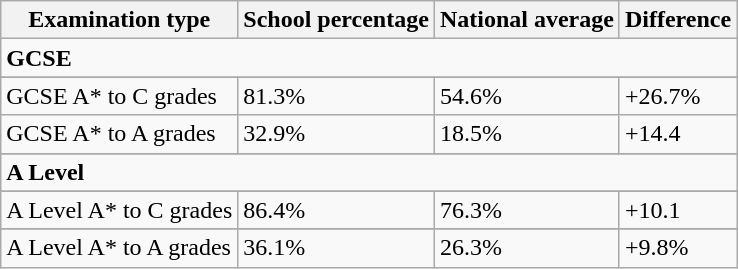<table class="wikitable">
<tr>
<th>Examination type</th>
<th>School percentage</th>
<th>National average</th>
<th>Difference</th>
</tr>
<tr>
<td colspan="4"><strong>GCSE</strong></td>
</tr>
<tr>
</tr>
<tr>
<td>GCSE A* to C grades</td>
<td>81.3%</td>
<td>54.6%</td>
<td>+26.7%</td>
</tr>
<tr>
<td>GCSE A* to A grades</td>
<td>32.9%</td>
<td>18.5%</td>
<td>+14.4</td>
</tr>
<tr>
</tr>
<tr>
<td colspan="4"><strong>A Level</strong></td>
</tr>
<tr>
</tr>
<tr>
<td>A Level A* to C grades</td>
<td>86.4%</td>
<td>76.3%</td>
<td>+10.1</td>
</tr>
<tr>
</tr>
<tr>
<td>A Level A* to A grades</td>
<td>36.1%</td>
<td>26.3%</td>
<td>+9.8%</td>
</tr>
</table>
